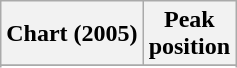<table class="wikitable sortable plainrowheaders">
<tr>
<th>Chart (2005)</th>
<th>Peak<br>position</th>
</tr>
<tr>
</tr>
<tr>
</tr>
</table>
